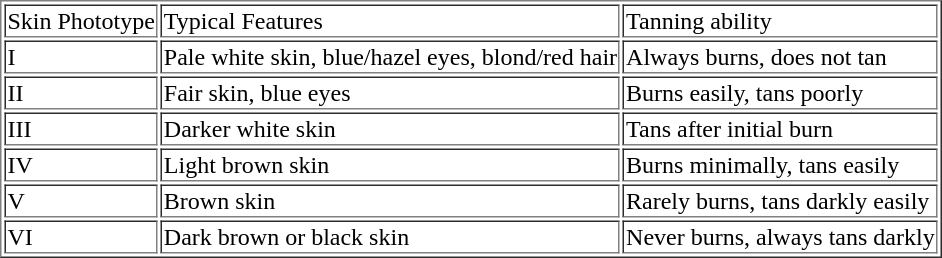<table border="1">
<tr>
<td>Skin Phototype</td>
<td>Typical Features</td>
<td>Tanning ability</td>
</tr>
<tr>
<td>I</td>
<td>Pale white skin, blue/hazel eyes, blond/red hair</td>
<td>Always burns, does not tan</td>
</tr>
<tr>
<td>II</td>
<td>Fair skin, blue eyes</td>
<td>Burns easily, tans poorly</td>
</tr>
<tr>
<td>III</td>
<td>Darker white skin</td>
<td>Tans after initial burn</td>
</tr>
<tr>
<td>IV</td>
<td>Light brown skin</td>
<td>Burns minimally, tans easily</td>
</tr>
<tr>
<td>V</td>
<td>Brown skin</td>
<td>Rarely burns, tans darkly easily</td>
</tr>
<tr>
<td>VI</td>
<td>Dark brown or black skin</td>
<td>Never burns, always tans darkly</td>
</tr>
</table>
